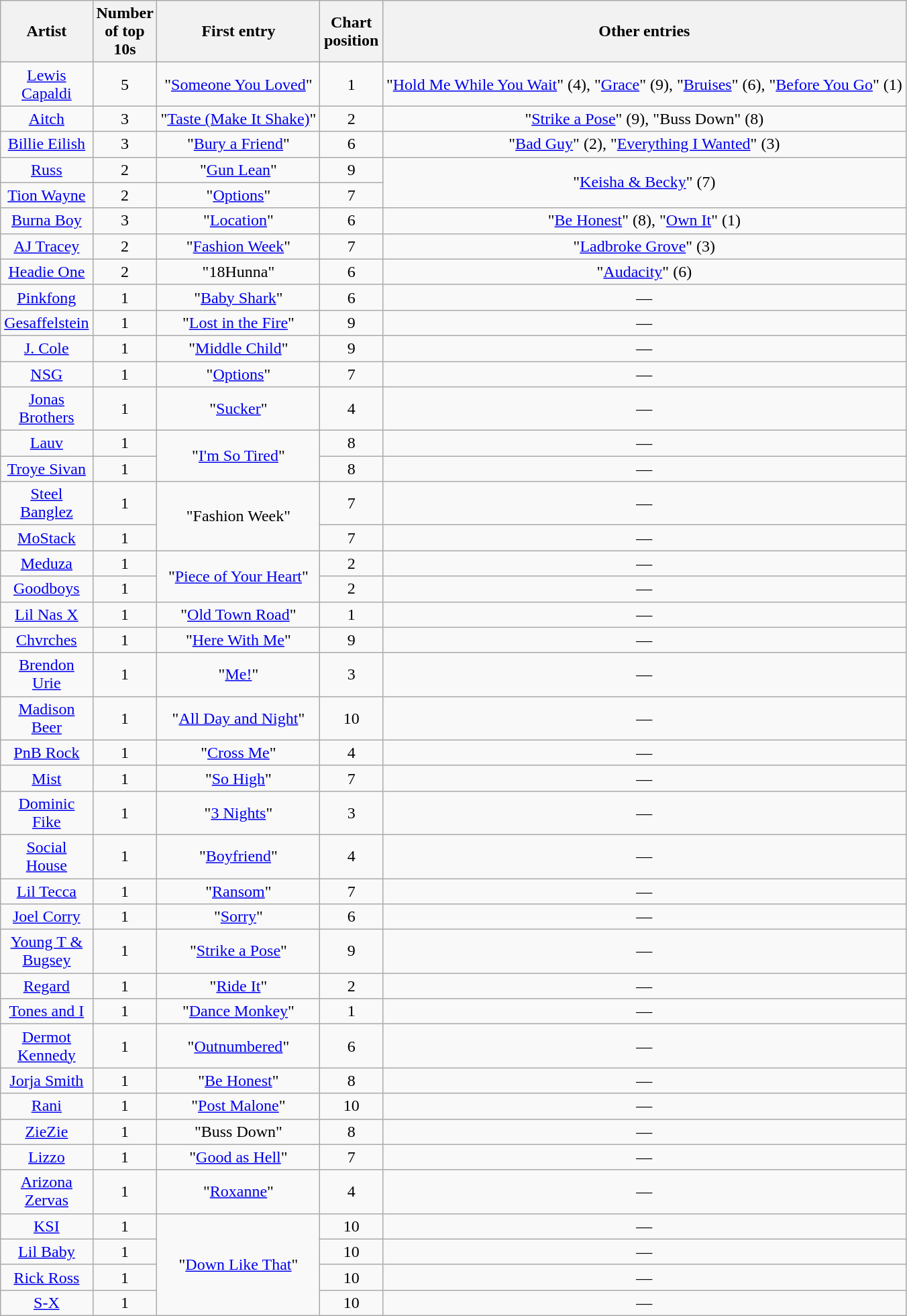<table class="wikitable sortable mw-collapsible mw-collapsed" style="text-align: center;">
<tr>
<th scope="col" style="width:55px;">Artist</th>
<th scope="col" style="width:55px;" data-sort-type="number">Number of top 10s</th>
<th scope="col" style="text-align:center;">First entry</th>
<th scope="col" style="width:55px;" data-sort-type="number">Chart position</th>
<th scope="col" style="text-align:center;">Other entries</th>
</tr>
<tr>
<td><a href='#'>Lewis Capaldi</a></td>
<td>5</td>
<td>"<a href='#'>Someone You Loved</a>"</td>
<td>1</td>
<td>"<a href='#'>Hold Me While You Wait</a>" (4), "<a href='#'>Grace</a>" (9), "<a href='#'>Bruises</a>" (6), "<a href='#'>Before You Go</a>" (1)</td>
</tr>
<tr>
<td><a href='#'>Aitch</a></td>
<td>3</td>
<td>"<a href='#'>Taste (Make It Shake)</a>"</td>
<td>2</td>
<td>"<a href='#'>Strike a Pose</a>" (9), "Buss Down" (8)</td>
</tr>
<tr>
<td><a href='#'>Billie Eilish</a></td>
<td>3</td>
<td>"<a href='#'>Bury a Friend</a>"</td>
<td>6</td>
<td>"<a href='#'>Bad Guy</a>" (2), "<a href='#'>Everything I Wanted</a>" (3)</td>
</tr>
<tr>
<td><a href='#'>Russ</a></td>
<td>2</td>
<td>"<a href='#'>Gun Lean</a>"</td>
<td>9</td>
<td rowspan="2">"<a href='#'>Keisha & Becky</a>" (7)</td>
</tr>
<tr>
<td><a href='#'>Tion Wayne</a></td>
<td>2</td>
<td>"<a href='#'>Options</a>"</td>
<td>7</td>
</tr>
<tr>
<td><a href='#'>Burna Boy</a></td>
<td>3</td>
<td>"<a href='#'>Location</a>"</td>
<td>6</td>
<td>"<a href='#'>Be Honest</a>" (8), "<a href='#'>Own It</a>" (1)</td>
</tr>
<tr>
<td><a href='#'>AJ Tracey</a></td>
<td>2</td>
<td>"<a href='#'>Fashion Week</a>"</td>
<td>7</td>
<td>"<a href='#'>Ladbroke Grove</a>" (3)</td>
</tr>
<tr>
<td><a href='#'>Headie One</a></td>
<td>2</td>
<td>"18Hunna"</td>
<td>6</td>
<td>"<a href='#'>Audacity</a>" (6)</td>
</tr>
<tr>
<td><a href='#'>Pinkfong</a></td>
<td>1</td>
<td>"<a href='#'>Baby Shark</a>"</td>
<td>6</td>
<td>—</td>
</tr>
<tr>
<td><a href='#'>Gesaffelstein</a></td>
<td>1</td>
<td>"<a href='#'>Lost in the Fire</a>"</td>
<td>9</td>
<td>—</td>
</tr>
<tr>
<td><a href='#'>J. Cole</a></td>
<td>1</td>
<td>"<a href='#'>Middle Child</a>"</td>
<td>9</td>
<td>—</td>
</tr>
<tr>
<td><a href='#'>NSG</a></td>
<td>1</td>
<td>"<a href='#'>Options</a>"</td>
<td>7</td>
<td>—</td>
</tr>
<tr>
<td><a href='#'>Jonas Brothers</a></td>
<td>1</td>
<td>"<a href='#'>Sucker</a>"</td>
<td>4</td>
<td>—</td>
</tr>
<tr>
<td><a href='#'>Lauv</a></td>
<td>1</td>
<td rowspan="2">"<a href='#'>I'm So Tired</a>"</td>
<td>8</td>
<td>—</td>
</tr>
<tr>
<td><a href='#'>Troye Sivan</a></td>
<td>1</td>
<td>8</td>
<td>—</td>
</tr>
<tr>
<td><a href='#'>Steel Banglez</a></td>
<td>1</td>
<td rowspan="2">"Fashion Week"</td>
<td>7</td>
<td>—</td>
</tr>
<tr>
<td><a href='#'>MoStack</a></td>
<td>1</td>
<td>7</td>
<td>—</td>
</tr>
<tr>
<td><a href='#'>Meduza</a></td>
<td>1</td>
<td rowspan="2">"<a href='#'>Piece of Your Heart</a>"</td>
<td>2</td>
<td>—</td>
</tr>
<tr>
<td><a href='#'>Goodboys</a></td>
<td>1</td>
<td>2</td>
<td>—</td>
</tr>
<tr>
<td><a href='#'>Lil Nas X</a></td>
<td>1</td>
<td>"<a href='#'>Old Town Road</a>"</td>
<td>1</td>
<td>—</td>
</tr>
<tr>
<td><a href='#'>Chvrches</a></td>
<td>1</td>
<td>"<a href='#'>Here With Me</a>"</td>
<td>9</td>
<td>—</td>
</tr>
<tr>
<td><a href='#'>Brendon Urie</a></td>
<td>1</td>
<td>"<a href='#'>Me!</a>"</td>
<td>3</td>
<td>—</td>
</tr>
<tr>
<td><a href='#'>Madison Beer</a></td>
<td>1</td>
<td>"<a href='#'>All Day and Night</a>"</td>
<td>10</td>
<td>—</td>
</tr>
<tr>
<td><a href='#'>PnB Rock</a></td>
<td>1</td>
<td>"<a href='#'>Cross Me</a>"</td>
<td>4</td>
<td>—</td>
</tr>
<tr>
<td><a href='#'>Mist</a></td>
<td>1</td>
<td>"<a href='#'>So High</a>"</td>
<td>7</td>
<td>—</td>
</tr>
<tr>
<td><a href='#'>Dominic Fike</a></td>
<td>1</td>
<td>"<a href='#'>3 Nights</a>"</td>
<td>3</td>
<td>—</td>
</tr>
<tr>
<td><a href='#'>Social House</a></td>
<td>1</td>
<td>"<a href='#'>Boyfriend</a>"</td>
<td>4</td>
<td>—</td>
</tr>
<tr>
<td><a href='#'>Lil Tecca</a></td>
<td>1</td>
<td>"<a href='#'>Ransom</a>"</td>
<td>7</td>
<td>—</td>
</tr>
<tr>
<td><a href='#'>Joel Corry</a></td>
<td>1</td>
<td>"<a href='#'>Sorry</a>"</td>
<td>6</td>
<td>—</td>
</tr>
<tr>
<td><a href='#'>Young T & Bugsey</a></td>
<td>1</td>
<td>"<a href='#'>Strike a Pose</a>"</td>
<td>9</td>
<td>—</td>
</tr>
<tr>
<td><a href='#'>Regard</a></td>
<td>1</td>
<td>"<a href='#'>Ride It</a>"</td>
<td>2</td>
<td>—</td>
</tr>
<tr>
<td><a href='#'>Tones and I</a></td>
<td>1</td>
<td>"<a href='#'>Dance Monkey</a>"</td>
<td>1</td>
<td>—</td>
</tr>
<tr>
<td><a href='#'>Dermot Kennedy</a></td>
<td>1</td>
<td>"<a href='#'>Outnumbered</a>"</td>
<td>6</td>
<td>—</td>
</tr>
<tr>
<td><a href='#'>Jorja Smith</a></td>
<td>1</td>
<td>"<a href='#'>Be Honest</a>"</td>
<td>8</td>
<td>—</td>
</tr>
<tr>
<td><a href='#'>Rani</a></td>
<td>1</td>
<td>"<a href='#'>Post Malone</a>"</td>
<td>10</td>
<td>—</td>
</tr>
<tr>
<td><a href='#'>ZieZie</a></td>
<td>1</td>
<td>"Buss Down"</td>
<td>8</td>
<td>—</td>
</tr>
<tr>
<td><a href='#'>Lizzo</a></td>
<td>1</td>
<td>"<a href='#'>Good as Hell</a>"</td>
<td>7</td>
<td>—</td>
</tr>
<tr>
<td><a href='#'>Arizona Zervas</a></td>
<td>1</td>
<td>"<a href='#'>Roxanne</a>"</td>
<td>4</td>
<td>—</td>
</tr>
<tr>
<td><a href='#'>KSI</a></td>
<td>1</td>
<td rowspan="4">"<a href='#'>Down Like That</a>"</td>
<td>10</td>
<td>—</td>
</tr>
<tr>
<td><a href='#'>Lil Baby</a></td>
<td>1</td>
<td>10</td>
<td>—</td>
</tr>
<tr>
<td><a href='#'>Rick Ross</a></td>
<td>1</td>
<td>10</td>
<td>—</td>
</tr>
<tr>
<td><a href='#'>S-X</a></td>
<td>1</td>
<td>10</td>
<td>—</td>
</tr>
</table>
